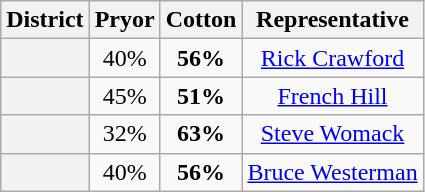<table class=wikitable>
<tr>
<th>District</th>
<th>Pryor</th>
<th>Cotton</th>
<th>Representative</th>
</tr>
<tr align=center>
<th></th>
<td>40%</td>
<td><strong>56%</strong></td>
<td><a href='#'>Rick Crawford</a></td>
</tr>
<tr align=center>
<th></th>
<td>45%</td>
<td><strong>51%</strong></td>
<td><a href='#'>French Hill</a></td>
</tr>
<tr align=center>
<th></th>
<td>32%</td>
<td><strong>63%</strong></td>
<td><a href='#'>Steve Womack</a></td>
</tr>
<tr align=center>
<th></th>
<td>40%</td>
<td><strong>56%</strong></td>
<td><a href='#'>Bruce Westerman</a></td>
</tr>
</table>
